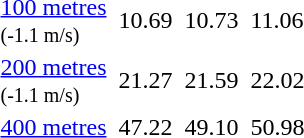<table>
<tr>
<td><a href='#'>100 metres</a><br><small>(-1.1 m/s)</small></td>
<td></td>
<td>10.69</td>
<td></td>
<td>10.73</td>
<td></td>
<td>11.06</td>
</tr>
<tr>
<td><a href='#'>200 metres</a><br><small>(-1.1 m/s)</small></td>
<td></td>
<td>21.27</td>
<td></td>
<td>21.59</td>
<td></td>
<td>22.02</td>
</tr>
<tr>
<td><a href='#'>400 metres</a></td>
<td></td>
<td>47.22</td>
<td></td>
<td>49.10</td>
<td></td>
<td>50.98</td>
</tr>
</table>
